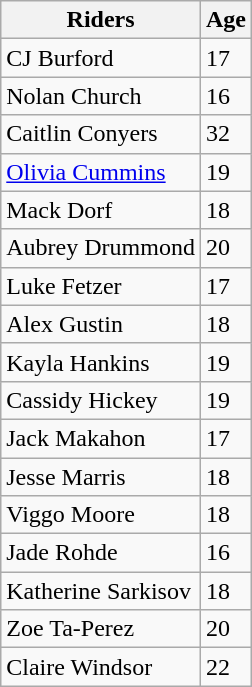<table class="wikitable">
<tr>
<th>Riders</th>
<th>Age</th>
</tr>
<tr>
<td>CJ Burford</td>
<td>17</td>
</tr>
<tr>
<td>Nolan Church</td>
<td>16</td>
</tr>
<tr>
<td>Caitlin Conyers</td>
<td>32</td>
</tr>
<tr>
<td><a href='#'>Olivia Cummins</a></td>
<td>19</td>
</tr>
<tr>
<td>Mack Dorf</td>
<td>18</td>
</tr>
<tr>
<td>Aubrey Drummond</td>
<td>20</td>
</tr>
<tr>
<td>Luke Fetzer</td>
<td>17</td>
</tr>
<tr>
<td>Alex Gustin</td>
<td>18</td>
</tr>
<tr>
<td>Kayla Hankins</td>
<td>19</td>
</tr>
<tr>
<td>Cassidy Hickey</td>
<td>19</td>
</tr>
<tr>
<td>Jack Makahon</td>
<td>17</td>
</tr>
<tr>
<td>Jesse Marris</td>
<td>18</td>
</tr>
<tr>
<td>Viggo Moore</td>
<td>18</td>
</tr>
<tr>
<td>Jade Rohde</td>
<td>16</td>
</tr>
<tr>
<td>Katherine Sarkisov</td>
<td>18</td>
</tr>
<tr>
<td>Zoe Ta-Perez</td>
<td>20</td>
</tr>
<tr>
<td>Claire Windsor</td>
<td>22</td>
</tr>
</table>
